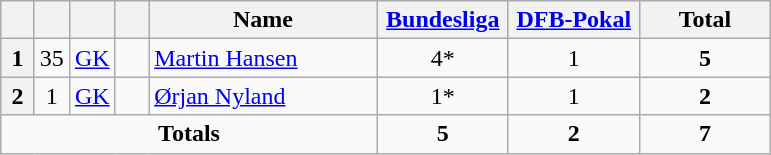<table class="wikitable" style="text-align:center">
<tr>
<th width=15></th>
<th width=15></th>
<th width=15></th>
<th width=15></th>
<th width=145>Name</th>
<th width=80><strong><a href='#'>Bundesliga</a></strong></th>
<th width=80><strong><a href='#'>DFB-Pokal</a></strong></th>
<th width=80>Total</th>
</tr>
<tr>
<th>1</th>
<td>35</td>
<td><a href='#'>GK</a></td>
<td></td>
<td align=left><a href='#'>Martin Hansen</a></td>
<td>4*</td>
<td>1</td>
<td><strong>5</strong></td>
</tr>
<tr>
<th>2</th>
<td>1</td>
<td><a href='#'>GK</a></td>
<td></td>
<td align=left><a href='#'>Ørjan Nyland</a></td>
<td>1*</td>
<td>1</td>
<td><strong>2</strong></td>
</tr>
<tr>
<td colspan=5><strong>Totals</strong></td>
<td><strong>5</strong></td>
<td><strong>2</strong></td>
<td><strong>7</strong></td>
</tr>
</table>
